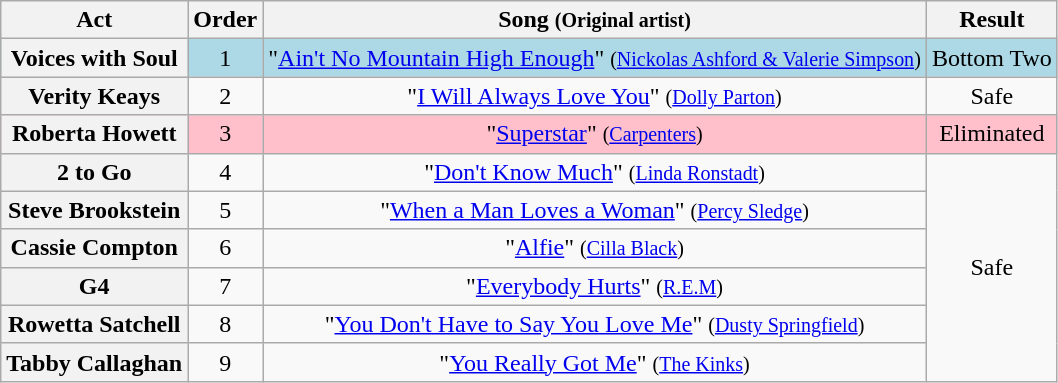<table class="wikitable plainrowheaders" style="text-align:center;">
<tr>
<th>Act</th>
<th>Order</th>
<th>Song <small>(Original artist)</small></th>
<th>Result</th>
</tr>
<tr style="background: lightblue">
<th scope="row">Voices with Soul</th>
<td>1</td>
<td>"<a href='#'>Ain't No Mountain High Enough</a>" <small>(<a href='#'>Nickolas Ashford & Valerie Simpson</a>)</small></td>
<td>Bottom Two</td>
</tr>
<tr>
<th scope="row">Verity Keays</th>
<td>2</td>
<td>"<a href='#'>I Will Always Love You</a>" <small>(<a href='#'>Dolly Parton</a>)</small></td>
<td>Safe</td>
</tr>
<tr style="background:pink;">
<th scope="row">Roberta Howett</th>
<td>3</td>
<td>"<a href='#'>Superstar</a>" <small>(<a href='#'>Carpenters</a>)</small></td>
<td>Eliminated</td>
</tr>
<tr>
<th scope="row">2 to Go</th>
<td>4</td>
<td>"<a href='#'>Don't Know Much</a>" <small>(<a href='#'>Linda Ronstadt</a>)</small></td>
<td rowspan=6>Safe</td>
</tr>
<tr>
<th scope="row">Steve Brookstein</th>
<td>5</td>
<td>"<a href='#'>When a Man Loves a Woman</a>" <small>(<a href='#'>Percy Sledge</a>)</small></td>
</tr>
<tr>
<th scope="row">Cassie Compton</th>
<td>6</td>
<td>"<a href='#'>Alfie</a>" <small>(<a href='#'>Cilla Black</a>) </small></td>
</tr>
<tr>
<th scope="row">G4</th>
<td>7</td>
<td>"<a href='#'>Everybody Hurts</a>" <small>(<a href='#'>R.E.M</a>)</small></td>
</tr>
<tr>
<th scope="row">Rowetta Satchell</th>
<td>8</td>
<td>"<a href='#'>You Don't Have to Say You Love Me</a>" <small>(<a href='#'>Dusty Springfield</a>)</small></td>
</tr>
<tr>
<th scope="row">Tabby Callaghan</th>
<td>9</td>
<td>"<a href='#'>You Really Got Me</a>" <small>(<a href='#'>The Kinks</a>)</small></td>
</tr>
</table>
